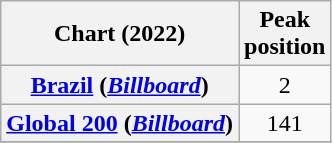<table class="wikitable sortable plainrowheaders" style="text-align:center">
<tr>
<th scope="col">Chart (2022)</th>
<th scope="col">Peak<br>position</th>
</tr>
<tr>
<th scope="row"><a href='#'>Brazil</a> (<em><a href='#'>Billboard</a></em>)</th>
<td>2</td>
</tr>
<tr>
<th scope="row"><a href='#'>Global 200</a> (<em><a href='#'>Billboard</a></em>)</th>
<td>141</td>
</tr>
<tr>
</tr>
</table>
